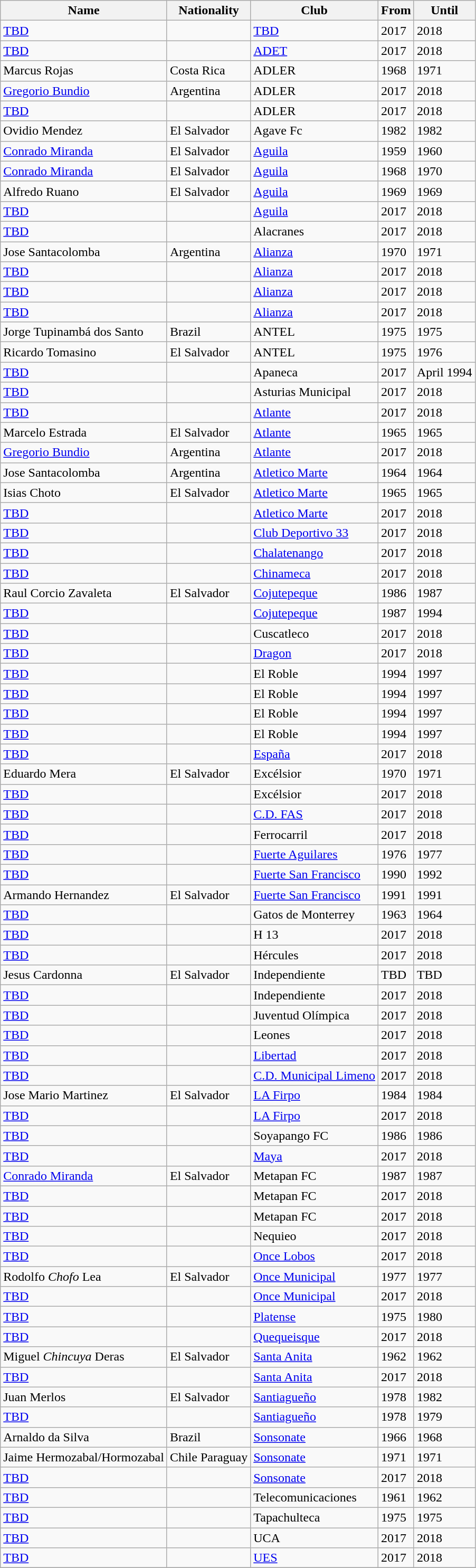<table class="wikitable sortable">
<tr>
<th>Name</th>
<th>Nationality</th>
<th>Club</th>
<th>From</th>
<th>Until</th>
</tr>
<tr>
<td><a href='#'>TBD</a></td>
<td></td>
<td><a href='#'>TBD</a></td>
<td>2017</td>
<td>2018</td>
</tr>
<tr>
<td><a href='#'>TBD</a></td>
<td></td>
<td><a href='#'>ADET</a></td>
<td>2017</td>
<td>2018</td>
</tr>
<tr>
<td>Marcus Rojas</td>
<td> Costa Rica</td>
<td>ADLER</td>
<td>1968</td>
<td>1971</td>
</tr>
<tr>
<td><a href='#'>Gregorio Bundio</a></td>
<td> Argentina</td>
<td>ADLER</td>
<td>2017</td>
<td>2018</td>
</tr>
<tr>
<td><a href='#'>TBD</a></td>
<td></td>
<td>ADLER</td>
<td>2017</td>
<td>2018</td>
</tr>
<tr>
<td>Ovidio Mendez</td>
<td> El Salvador</td>
<td>Agave Fc</td>
<td>1982</td>
<td>1982</td>
</tr>
<tr>
<td><a href='#'>Conrado Miranda</a></td>
<td> El Salvador</td>
<td><a href='#'>Aguila</a></td>
<td>1959</td>
<td>1960</td>
</tr>
<tr>
<td><a href='#'>Conrado Miranda</a></td>
<td> El Salvador</td>
<td><a href='#'>Aguila</a></td>
<td>1968</td>
<td>1970</td>
</tr>
<tr>
<td>Alfredo Ruano</td>
<td> El Salvador</td>
<td><a href='#'>Aguila</a></td>
<td>1969</td>
<td>1969</td>
</tr>
<tr>
<td><a href='#'>TBD</a></td>
<td></td>
<td><a href='#'>Aguila</a></td>
<td>2017</td>
<td>2018</td>
</tr>
<tr>
<td><a href='#'>TBD</a></td>
<td></td>
<td>Alacranes</td>
<td>2017</td>
<td>2018</td>
</tr>
<tr>
<td>Jose Santacolomba</td>
<td> Argentina</td>
<td><a href='#'>Alianza</a></td>
<td>1970</td>
<td>1971</td>
</tr>
<tr>
<td><a href='#'>TBD</a></td>
<td></td>
<td><a href='#'>Alianza</a></td>
<td>2017</td>
<td>2018</td>
</tr>
<tr>
<td><a href='#'>TBD</a></td>
<td></td>
<td><a href='#'>Alianza</a></td>
<td>2017</td>
<td>2018</td>
</tr>
<tr>
<td><a href='#'>TBD</a></td>
<td></td>
<td><a href='#'>Alianza</a></td>
<td>2017</td>
<td>2018</td>
</tr>
<tr>
<td>Jorge Tupinambá dos Santo</td>
<td> Brazil</td>
<td>ANTEL</td>
<td>1975</td>
<td>1975</td>
</tr>
<tr>
<td>Ricardo Tomasino</td>
<td> El Salvador</td>
<td>ANTEL</td>
<td>1975</td>
<td>1976</td>
</tr>
<tr>
<td><a href='#'>TBD</a></td>
<td></td>
<td>Apaneca</td>
<td>2017</td>
<td>April 1994</td>
</tr>
<tr>
<td><a href='#'>TBD</a></td>
<td></td>
<td>Asturias Municipal</td>
<td>2017</td>
<td>2018</td>
</tr>
<tr>
<td><a href='#'>TBD</a></td>
<td></td>
<td><a href='#'>Atlante</a></td>
<td>2017</td>
<td>2018</td>
</tr>
<tr>
<td>Marcelo Estrada</td>
<td> El Salvador</td>
<td><a href='#'>Atlante</a></td>
<td>1965</td>
<td>1965</td>
</tr>
<tr>
<td><a href='#'>Gregorio Bundio</a></td>
<td> Argentina</td>
<td><a href='#'>Atlante</a></td>
<td>2017</td>
<td>2018</td>
</tr>
<tr>
<td>Jose Santacolomba</td>
<td> Argentina</td>
<td><a href='#'>Atletico Marte</a></td>
<td>1964</td>
<td>1964</td>
</tr>
<tr>
<td>Isias Choto</td>
<td> El Salvador</td>
<td><a href='#'>Atletico Marte</a></td>
<td>1965</td>
<td>1965</td>
</tr>
<tr>
<td><a href='#'>TBD</a></td>
<td></td>
<td><a href='#'>Atletico Marte</a></td>
<td>2017</td>
<td>2018</td>
</tr>
<tr>
<td><a href='#'>TBD</a></td>
<td></td>
<td><a href='#'>Club Deportivo 33</a></td>
<td>2017</td>
<td>2018</td>
</tr>
<tr>
<td><a href='#'>TBD</a></td>
<td></td>
<td><a href='#'>Chalatenango</a></td>
<td>2017</td>
<td>2018</td>
</tr>
<tr>
<td><a href='#'>TBD</a></td>
<td></td>
<td><a href='#'>Chinameca</a></td>
<td>2017</td>
<td>2018</td>
</tr>
<tr>
<td>Raul Corcio Zavaleta</td>
<td> El Salvador</td>
<td><a href='#'>Cojutepeque</a></td>
<td>1986</td>
<td>1987</td>
</tr>
<tr>
<td><a href='#'>TBD</a></td>
<td></td>
<td><a href='#'>Cojutepeque</a></td>
<td>1987</td>
<td>1994</td>
</tr>
<tr>
<td><a href='#'>TBD</a></td>
<td></td>
<td>Cuscatleco</td>
<td>2017</td>
<td>2018</td>
</tr>
<tr>
<td><a href='#'>TBD</a></td>
<td></td>
<td><a href='#'>Dragon</a></td>
<td>2017</td>
<td>2018</td>
</tr>
<tr>
<td><a href='#'>TBD</a></td>
<td></td>
<td>El Roble</td>
<td>1994</td>
<td>1997</td>
</tr>
<tr>
<td><a href='#'>TBD</a></td>
<td></td>
<td>El Roble</td>
<td>1994</td>
<td>1997</td>
</tr>
<tr>
<td><a href='#'>TBD</a></td>
<td></td>
<td>El Roble</td>
<td>1994</td>
<td>1997</td>
</tr>
<tr>
<td><a href='#'>TBD</a></td>
<td></td>
<td>El Roble</td>
<td>1994</td>
<td>1997</td>
</tr>
<tr>
<td><a href='#'>TBD</a></td>
<td></td>
<td><a href='#'>España</a></td>
<td>2017</td>
<td>2018</td>
</tr>
<tr>
<td>Eduardo Mera</td>
<td> El Salvador</td>
<td>Excélsior</td>
<td>1970</td>
<td>1971</td>
</tr>
<tr>
<td><a href='#'>TBD</a></td>
<td></td>
<td>Excélsior</td>
<td>2017</td>
<td>2018</td>
</tr>
<tr>
<td><a href='#'>TBD</a></td>
<td></td>
<td><a href='#'>C.D. FAS</a></td>
<td>2017</td>
<td>2018</td>
</tr>
<tr>
<td><a href='#'>TBD</a></td>
<td></td>
<td>Ferrocarril</td>
<td>2017</td>
<td>2018</td>
</tr>
<tr>
<td><a href='#'>TBD</a></td>
<td></td>
<td><a href='#'>Fuerte Aguilares</a></td>
<td>1976</td>
<td>1977</td>
</tr>
<tr>
<td><a href='#'>TBD</a></td>
<td></td>
<td><a href='#'>Fuerte San Francisco</a></td>
<td>1990</td>
<td>1992</td>
</tr>
<tr>
<td>Armando Hernandez</td>
<td> El Salvador</td>
<td><a href='#'>Fuerte San Francisco</a></td>
<td>1991</td>
<td>1991</td>
</tr>
<tr>
<td><a href='#'>TBD</a></td>
<td></td>
<td>Gatos de Monterrey</td>
<td>1963</td>
<td>1964</td>
</tr>
<tr>
<td><a href='#'>TBD</a></td>
<td></td>
<td>H 13</td>
<td>2017</td>
<td>2018</td>
</tr>
<tr>
<td><a href='#'>TBD</a></td>
<td></td>
<td>Hércules</td>
<td>2017</td>
<td>2018</td>
</tr>
<tr>
<td>Jesus Cardonna</td>
<td> El Salvador</td>
<td>Independiente</td>
<td>TBD</td>
<td>TBD</td>
</tr>
<tr>
<td><a href='#'>TBD</a></td>
<td></td>
<td>Independiente</td>
<td>2017</td>
<td>2018</td>
</tr>
<tr>
<td><a href='#'>TBD</a></td>
<td></td>
<td>Juventud Olímpica</td>
<td>2017</td>
<td>2018</td>
</tr>
<tr>
<td><a href='#'>TBD</a></td>
<td></td>
<td>Leones</td>
<td>2017</td>
<td>2018</td>
</tr>
<tr>
<td><a href='#'>TBD</a></td>
<td></td>
<td><a href='#'>Libertad</a></td>
<td>2017</td>
<td>2018</td>
</tr>
<tr>
<td><a href='#'>TBD</a></td>
<td></td>
<td><a href='#'>C.D. Municipal Limeno</a></td>
<td>2017</td>
<td>2018</td>
</tr>
<tr>
<td>Jose Mario Martinez</td>
<td> El Salvador</td>
<td><a href='#'>LA Firpo</a></td>
<td>1984</td>
<td>1984</td>
</tr>
<tr>
<td><a href='#'>TBD</a></td>
<td></td>
<td><a href='#'>LA Firpo</a></td>
<td>2017</td>
<td>2018</td>
</tr>
<tr>
<td><a href='#'>TBD</a></td>
<td></td>
<td>Soyapango FC</td>
<td>1986</td>
<td>1986</td>
</tr>
<tr>
<td><a href='#'>TBD</a></td>
<td></td>
<td><a href='#'>Maya</a></td>
<td>2017</td>
<td>2018</td>
</tr>
<tr>
<td><a href='#'>Conrado Miranda</a></td>
<td> El Salvador</td>
<td>Metapan FC</td>
<td>1987</td>
<td>1987</td>
</tr>
<tr>
<td><a href='#'>TBD</a></td>
<td></td>
<td>Metapan FC</td>
<td>2017</td>
<td>2018</td>
</tr>
<tr>
<td><a href='#'>TBD</a></td>
<td></td>
<td>Metapan FC</td>
<td>2017</td>
<td>2018</td>
</tr>
<tr>
<td><a href='#'>TBD</a></td>
<td></td>
<td>Nequieo</td>
<td>2017</td>
<td>2018</td>
</tr>
<tr>
<td><a href='#'>TBD</a></td>
<td></td>
<td><a href='#'>Once Lobos</a></td>
<td>2017</td>
<td>2018</td>
</tr>
<tr>
<td>Rodolfo <em>Chofo</em> Lea</td>
<td> El Salvador</td>
<td><a href='#'>Once Municipal</a></td>
<td>1977</td>
<td>1977</td>
</tr>
<tr>
<td><a href='#'>TBD</a></td>
<td></td>
<td><a href='#'>Once Municipal</a></td>
<td>2017</td>
<td>2018</td>
</tr>
<tr>
<td><a href='#'>TBD</a></td>
<td></td>
<td><a href='#'>Platense</a></td>
<td>1975</td>
<td>1980</td>
</tr>
<tr>
<td><a href='#'>TBD</a></td>
<td></td>
<td><a href='#'>Quequeisque</a></td>
<td>2017</td>
<td>2018</td>
</tr>
<tr>
<td>Miguel <em>Chincuya</em> Deras</td>
<td> El Salvador</td>
<td><a href='#'>Santa Anita</a></td>
<td>1962</td>
<td>1962</td>
</tr>
<tr>
<td><a href='#'>TBD</a></td>
<td></td>
<td><a href='#'>Santa Anita</a></td>
<td>2017</td>
<td>2018</td>
</tr>
<tr>
<td>Juan Merlos</td>
<td> El Salvador</td>
<td><a href='#'>Santiagueño</a></td>
<td>1978</td>
<td>1982</td>
</tr>
<tr>
<td><a href='#'>TBD</a></td>
<td></td>
<td><a href='#'>Santiagueño</a></td>
<td>1978</td>
<td>1979</td>
</tr>
<tr>
<td>Arnaldo da Silva</td>
<td> Brazil</td>
<td><a href='#'>Sonsonate</a></td>
<td>1966</td>
<td>1968</td>
</tr>
<tr>
<td>Jaime Hermozabal/Hormozabal</td>
<td> Chile  Paraguay</td>
<td><a href='#'>Sonsonate</a></td>
<td>1971</td>
<td>1971</td>
</tr>
<tr>
<td><a href='#'>TBD</a></td>
<td></td>
<td><a href='#'>Sonsonate</a></td>
<td>2017</td>
<td>2018</td>
</tr>
<tr>
<td><a href='#'>TBD</a></td>
<td></td>
<td>Telecomunicaciones</td>
<td>1961</td>
<td>1962</td>
</tr>
<tr>
<td><a href='#'>TBD</a></td>
<td></td>
<td>Tapachulteca</td>
<td>1975</td>
<td>1975</td>
</tr>
<tr>
<td><a href='#'>TBD</a></td>
<td></td>
<td>UCA</td>
<td>2017</td>
<td>2018</td>
</tr>
<tr>
<td><a href='#'>TBD</a></td>
<td></td>
<td><a href='#'>UES</a></td>
<td>2017</td>
<td>2018</td>
</tr>
<tr>
</tr>
</table>
